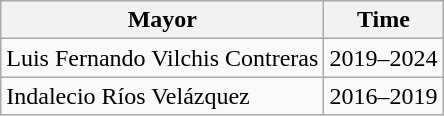<table class="wikitable">
<tr align=center style="background:#d8edff">
<th>Mayor</th>
<th>Time</th>
</tr>
<tr>
<td>Luis Fernando Vilchis Contreras</td>
<td>2019–2024</td>
</tr>
<tr>
<td>Indalecio Ríos Velázquez</td>
<td>2016–2019</td>
</tr>
</table>
